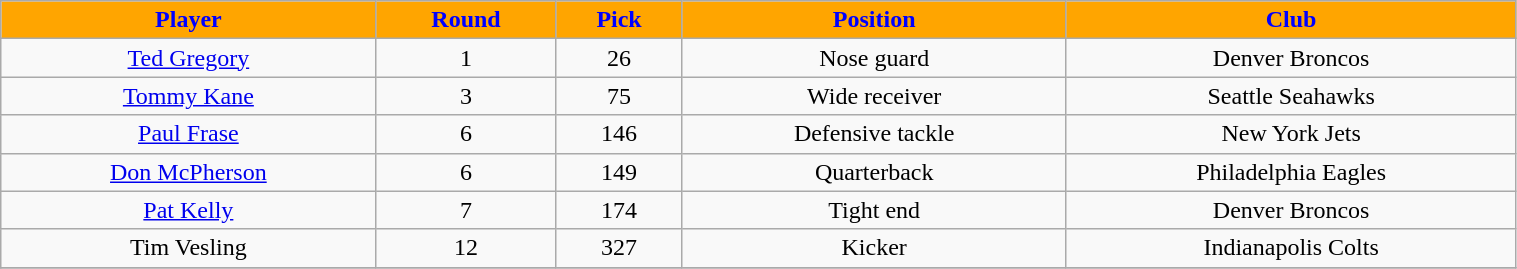<table class="wikitable" width="80%">
<tr align="center" style="background:orange;color:blue;">
<td><strong>Player</strong></td>
<td><strong>Round</strong></td>
<td><strong>Pick</strong></td>
<td><strong>Position</strong></td>
<td><strong>Club</strong></td>
</tr>
<tr align="center" bgcolor="">
<td><a href='#'>Ted Gregory</a></td>
<td>1</td>
<td>26</td>
<td>Nose guard</td>
<td>Denver Broncos</td>
</tr>
<tr align="center" bgcolor="">
<td><a href='#'>Tommy Kane</a></td>
<td>3</td>
<td>75</td>
<td>Wide receiver</td>
<td>Seattle Seahawks</td>
</tr>
<tr align="center" bgcolor="">
<td><a href='#'>Paul Frase</a></td>
<td>6</td>
<td>146</td>
<td>Defensive tackle</td>
<td>New York Jets</td>
</tr>
<tr align="center" bgcolor="">
<td><a href='#'>Don McPherson</a></td>
<td>6</td>
<td>149</td>
<td>Quarterback</td>
<td>Philadelphia Eagles</td>
</tr>
<tr align="center" bgcolor="">
<td><a href='#'>Pat Kelly</a></td>
<td>7</td>
<td>174</td>
<td>Tight end</td>
<td>Denver Broncos</td>
</tr>
<tr align="center" bgcolor="">
<td>Tim Vesling</td>
<td>12</td>
<td>327</td>
<td>Kicker</td>
<td>Indianapolis Colts</td>
</tr>
<tr align="center" bgcolor="">
</tr>
</table>
